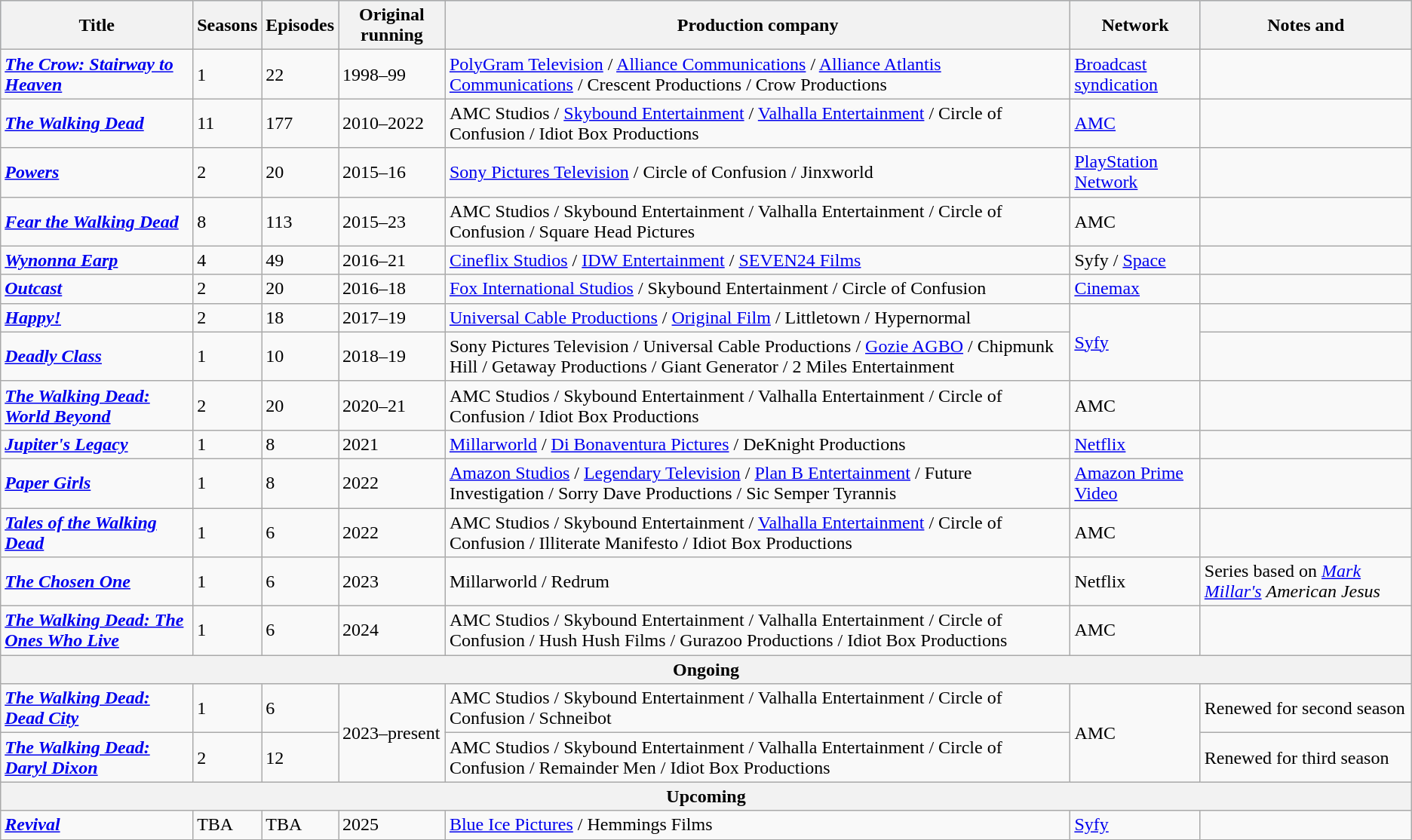<table class="wikitable sortable">
<tr style="background:#b0c4de;">
<th>Title</th>
<th>Seasons</th>
<th>Episodes</th>
<th>Original running</th>
<th>Production company</th>
<th>Network</th>
<th>Notes and </th>
</tr>
<tr>
<td><strong><em><a href='#'>The Crow: Stairway to Heaven</a></em></strong></td>
<td>1</td>
<td>22</td>
<td>1998–99</td>
<td><a href='#'>PolyGram Television</a> / <a href='#'>Alliance Communications</a> / <a href='#'>Alliance Atlantis Communications</a> / Crescent Productions /  Crow Productions</td>
<td><a href='#'>Broadcast syndication</a></td>
<td></td>
</tr>
<tr>
<td><strong><em><a href='#'>The Walking Dead</a></em></strong></td>
<td>11</td>
<td>177</td>
<td>2010–2022</td>
<td>AMC Studios / <a href='#'>Skybound Entertainment</a> / <a href='#'>Valhalla Entertainment</a> / Circle of Confusion / Idiot Box Productions</td>
<td><a href='#'>AMC</a></td>
<td></td>
</tr>
<tr>
<td><strong><em><a href='#'>Powers</a></em></strong></td>
<td>2</td>
<td>20</td>
<td>2015–16</td>
<td><a href='#'>Sony Pictures Television</a> / Circle of Confusion / Jinxworld</td>
<td><a href='#'>PlayStation Network</a></td>
<td></td>
</tr>
<tr>
<td><strong><em><a href='#'>Fear the Walking Dead</a></em></strong></td>
<td>8</td>
<td>113</td>
<td>2015–23</td>
<td>AMC Studios / Skybound Entertainment / Valhalla Entertainment / Circle of Confusion / Square Head Pictures</td>
<td>AMC</td>
<td></td>
</tr>
<tr>
<td><strong><em><a href='#'>Wynonna Earp</a></em></strong></td>
<td>4</td>
<td>49</td>
<td>2016–21</td>
<td><a href='#'>Cineflix Studios</a> / <a href='#'>IDW Entertainment</a> / <a href='#'>SEVEN24 Films</a></td>
<td>Syfy / <a href='#'>Space</a></td>
<td></td>
</tr>
<tr>
<td><strong><em><a href='#'>Outcast</a></em></strong></td>
<td>2</td>
<td>20</td>
<td>2016–18</td>
<td><a href='#'>Fox International Studios</a> / Skybound Entertainment / Circle of Confusion</td>
<td><a href='#'>Cinemax</a></td>
<td></td>
</tr>
<tr>
<td><strong><em><a href='#'>Happy!</a></em></strong></td>
<td>2</td>
<td>18</td>
<td>2017–19</td>
<td><a href='#'>Universal Cable Productions</a> / <a href='#'>Original Film</a> / Littletown / Hypernormal </td>
<td rowspan="2"><a href='#'>Syfy</a></td>
<td></td>
</tr>
<tr>
<td><strong><em><a href='#'>Deadly Class</a></em></strong></td>
<td>1</td>
<td>10</td>
<td>2018–19</td>
<td>Sony Pictures Television / Universal Cable Productions / <a href='#'>Gozie AGBO</a> / Chipmunk Hill / Getaway Productions / Giant Generator / 2 Miles Entertainment</td>
<td></td>
</tr>
<tr>
<td><strong><em><a href='#'>The Walking Dead: World Beyond</a></em></strong></td>
<td>2</td>
<td>20</td>
<td>2020–21</td>
<td>AMC Studios / Skybound Entertainment / Valhalla Entertainment / Circle of Confusion / Idiot Box Productions</td>
<td>AMC</td>
<td></td>
</tr>
<tr>
<td><strong><em><a href='#'>Jupiter's Legacy</a></em></strong></td>
<td>1</td>
<td>8</td>
<td>2021</td>
<td><a href='#'>Millarworld</a> / <a href='#'>Di Bonaventura Pictures</a> / DeKnight Productions</td>
<td><a href='#'>Netflix</a></td>
<td></td>
</tr>
<tr>
<td><strong><em><a href='#'>Paper Girls</a></em></strong></td>
<td>1</td>
<td>8</td>
<td>2022</td>
<td><a href='#'>Amazon Studios</a> / <a href='#'>Legendary Television</a> / <a href='#'>Plan B Entertainment</a> / Future Investigation / Sorry Dave Productions / Sic Semper Tyrannis</td>
<td><a href='#'>Amazon Prime Video</a></td>
<td></td>
</tr>
<tr>
<td><strong><em><a href='#'>Tales of the Walking Dead</a></em></strong></td>
<td>1</td>
<td>6</td>
<td>2022</td>
<td>AMC Studios / Skybound Entertainment / <a href='#'>Valhalla Entertainment</a> / Circle of Confusion / Illiterate Manifesto / Idiot Box Productions</td>
<td>AMC</td>
<td></td>
</tr>
<tr>
<td><strong><em><a href='#'>The Chosen One</a></em></strong></td>
<td>1</td>
<td>6</td>
<td>2023</td>
<td>Millarworld / Redrum</td>
<td>Netflix</td>
<td>Series based on <em><a href='#'>Mark Millar's</a></em> <em>American Jesus</em></td>
</tr>
<tr>
<td><strong><em><a href='#'>The Walking Dead: The Ones Who Live</a></em></strong></td>
<td>1</td>
<td>6</td>
<td>2024</td>
<td>AMC Studios / Skybound Entertainment / Valhalla Entertainment / Circle of Confusion / Hush Hush Films / Gurazoo Productions / Idiot Box Productions</td>
<td>AMC</td>
<td></td>
</tr>
<tr>
<th colspan="7">Ongoing</th>
</tr>
<tr>
<td><strong><em><a href='#'>The Walking Dead: Dead City</a></em></strong></td>
<td>1</td>
<td>6</td>
<td rowspan="2">2023–present</td>
<td>AMC Studios / Skybound Entertainment / Valhalla Entertainment / Circle of Confusion / Schneibot</td>
<td rowspan="2">AMC</td>
<td>Renewed for second season</td>
</tr>
<tr>
<td><strong><em><a href='#'>The Walking Dead: Daryl Dixon</a></em></strong></td>
<td>2</td>
<td>12</td>
<td>AMC Studios / Skybound Entertainment / Valhalla Entertainment / Circle of Confusion / Remainder Men / Idiot Box Productions</td>
<td>Renewed for third season</td>
</tr>
<tr>
<th colspan="7">Upcoming</th>
</tr>
<tr>
<td><strong><em><a href='#'>Revival</a></em></strong></td>
<td>TBA</td>
<td>TBA</td>
<td>2025</td>
<td><a href='#'>Blue Ice Pictures</a> / Hemmings Films</td>
<td><a href='#'>Syfy</a></td>
<td></td>
</tr>
</table>
